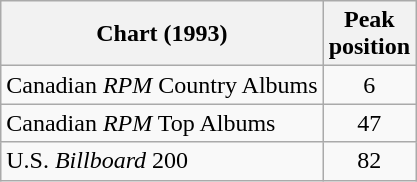<table class="wikitable">
<tr>
<th>Chart (1993)</th>
<th>Peak<br>position</th>
</tr>
<tr>
<td>Canadian <em>RPM</em> Country Albums</td>
<td align="center">6</td>
</tr>
<tr>
<td>Canadian <em>RPM</em> Top Albums</td>
<td align="center">47</td>
</tr>
<tr>
<td>U.S. <em>Billboard</em> 200</td>
<td align="center">82</td>
</tr>
</table>
